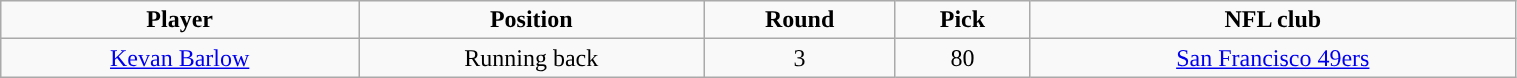<table class="wikitable" style="width:80%;">
<tr style="text-align:center; ">
<td><strong>Player</strong></td>
<td><strong>Position</strong></td>
<td><strong>Round</strong></td>
<td><strong>Pick</strong></td>
<td><strong>NFL club</strong></td>
</tr>
<tr align="center" bgcolor="">
<td><a href='#'>Kevan Barlow</a></td>
<td>Running back</td>
<td>3</td>
<td>80</td>
<td><a href='#'>San Francisco 49ers</a></td>
</tr>
</table>
